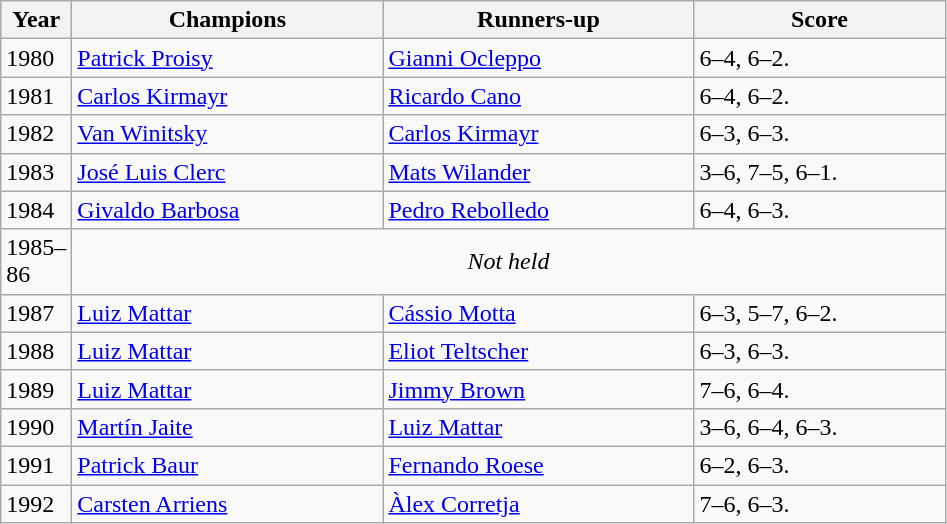<table class="wikitable">
<tr>
<th style="width:40px">Year</th>
<th style="width:200px">Champions</th>
<th style="width:200px">Runners-up</th>
<th style="width:160px" class="unsortable">Score</th>
</tr>
<tr>
<td>1980</td>
<td> <a href='#'>Patrick Proisy</a></td>
<td> <a href='#'>Gianni Ocleppo</a></td>
<td>6–4, 6–2.</td>
</tr>
<tr>
<td>1981</td>
<td> <a href='#'>Carlos Kirmayr</a></td>
<td> <a href='#'>Ricardo Cano</a></td>
<td>6–4, 6–2.</td>
</tr>
<tr>
<td>1982</td>
<td> <a href='#'>Van Winitsky</a></td>
<td> <a href='#'>Carlos Kirmayr</a></td>
<td>6–3, 6–3.</td>
</tr>
<tr>
<td>1983</td>
<td> <a href='#'>José Luis Clerc</a></td>
<td> <a href='#'>Mats Wilander</a></td>
<td>3–6, 7–5, 6–1.</td>
</tr>
<tr>
<td>1984</td>
<td>  <a href='#'>Givaldo Barbosa</a></td>
<td> <a href='#'>Pedro Rebolledo</a></td>
<td>6–4, 6–3.</td>
</tr>
<tr>
<td>1985–86</td>
<td colspan=3 align=center><em>Not held</em></td>
</tr>
<tr>
<td>1987</td>
<td> <a href='#'>Luiz Mattar</a></td>
<td> <a href='#'>Cássio Motta</a></td>
<td>6–3, 5–7, 6–2.</td>
</tr>
<tr>
<td>1988</td>
<td> <a href='#'>Luiz Mattar</a></td>
<td> <a href='#'>Eliot Teltscher</a></td>
<td>6–3, 6–3.</td>
</tr>
<tr>
<td>1989</td>
<td> <a href='#'>Luiz Mattar</a></td>
<td> <a href='#'>Jimmy Brown</a></td>
<td>7–6, 6–4.</td>
</tr>
<tr>
<td>1990</td>
<td> <a href='#'>Martín Jaite</a></td>
<td> <a href='#'>Luiz Mattar</a></td>
<td>3–6, 6–4, 6–3.</td>
</tr>
<tr>
<td>1991</td>
<td> <a href='#'>Patrick Baur</a></td>
<td> <a href='#'>Fernando Roese</a></td>
<td>6–2, 6–3.</td>
</tr>
<tr>
<td>1992</td>
<td> <a href='#'>Carsten Arriens</a></td>
<td> <a href='#'>Àlex Corretja</a></td>
<td>7–6, 6–3.</td>
</tr>
</table>
